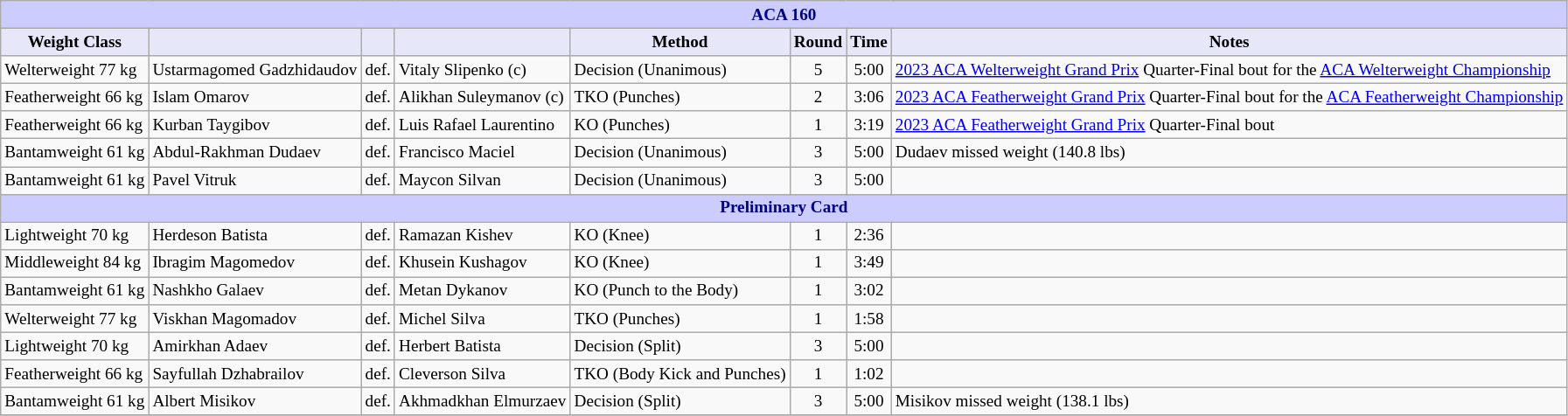<table class="wikitable" style="font-size: 80%;">
<tr>
<th colspan="8" style="background-color: #ccf; color: #000080; text-align: center;"><strong>ACA 160</strong></th>
</tr>
<tr>
<th colspan="1" style="background-color: #E6E8FA; color: #000000; text-align: center;">Weight Class</th>
<th colspan="1" style="background-color: #E6E8FA; color: #000000; text-align: center;"></th>
<th colspan="1" style="background-color: #E6E8FA; color: #000000; text-align: center;"></th>
<th colspan="1" style="background-color: #E6E8FA; color: #000000; text-align: center;"></th>
<th colspan="1" style="background-color: #E6E8FA; color: #000000; text-align: center;">Method</th>
<th colspan="1" style="background-color: #E6E8FA; color: #000000; text-align: center;">Round</th>
<th colspan="1" style="background-color: #E6E8FA; color: #000000; text-align: center;">Time</th>
<th colspan="1" style="background-color: #E6E8FA; color: #000000; text-align: center;">Notes</th>
</tr>
<tr>
<td>Welterweight 77 kg</td>
<td> Ustarmagomed Gadzhidaudov</td>
<td>def.</td>
<td> Vitaly Slipenko (c)</td>
<td>Decision (Unanimous)</td>
<td align=center>5</td>
<td align=center>5:00</td>
<td><a href='#'>2023 ACA Welterweight Grand Prix</a> Quarter-Final bout for the <a href='#'>ACA Welterweight Championship</a></td>
</tr>
<tr>
<td>Featherweight 66 kg</td>
<td> Islam Omarov</td>
<td>def.</td>
<td> Alikhan Suleymanov (c)</td>
<td>TKO (Punches)</td>
<td align=center>2</td>
<td align=center>3:06</td>
<td><a href='#'>2023 ACA Featherweight Grand Prix</a> Quarter-Final bout for the <a href='#'>ACA Featherweight Championship</a></td>
</tr>
<tr>
<td>Featherweight 66 kg</td>
<td> Kurban Taygibov</td>
<td>def.</td>
<td> Luis Rafael Laurentino</td>
<td>KO (Punches)</td>
<td align=center>1</td>
<td align=center>3:19</td>
<td><a href='#'>2023 ACA Featherweight Grand Prix</a> Quarter-Final bout</td>
</tr>
<tr>
<td>Bantamweight 61 kg</td>
<td> Abdul-Rakhman Dudaev</td>
<td>def.</td>
<td> Francisco Maciel</td>
<td>Decision (Unanimous)</td>
<td align=center>3</td>
<td align=center>5:00</td>
<td>Dudaev missed weight (140.8 lbs)</td>
</tr>
<tr>
<td>Bantamweight 61 kg</td>
<td> Pavel Vitruk</td>
<td>def.</td>
<td> Maycon Silvan</td>
<td>Decision (Unanimous)</td>
<td align=center>3</td>
<td align=center>5:00</td>
<td></td>
</tr>
<tr>
<th colspan="8" style="background-color: #ccf; color: #000080; text-align: center;"><strong>Preliminary Card</strong></th>
</tr>
<tr>
<td>Lightweight 70 kg</td>
<td> Herdeson Batista</td>
<td>def.</td>
<td> Ramazan Kishev</td>
<td>KO (Knee)</td>
<td align=center>1</td>
<td align=center>2:36</td>
<td></td>
</tr>
<tr>
<td>Middleweight 84 kg</td>
<td> Ibragim Magomedov</td>
<td>def.</td>
<td> Khusein Kushagov</td>
<td>KO (Knee)</td>
<td align=center>1</td>
<td align=center>3:49</td>
<td></td>
</tr>
<tr>
<td>Bantamweight 61 kg</td>
<td> Nashkho Galaev</td>
<td>def.</td>
<td> Metan Dykanov</td>
<td>KO (Punch to the Body)</td>
<td align=center>1</td>
<td align=center>3:02</td>
<td></td>
</tr>
<tr>
<td>Welterweight 77 kg</td>
<td> Viskhan Magomadov</td>
<td>def.</td>
<td> Michel Silva</td>
<td>TKO (Punches)</td>
<td align=center>1</td>
<td align=center>1:58</td>
<td></td>
</tr>
<tr>
<td>Lightweight 70 kg</td>
<td> Amirkhan Adaev</td>
<td>def.</td>
<td> Herbert Batista</td>
<td>Decision (Split)</td>
<td align=center>3</td>
<td align=center>5:00</td>
<td></td>
</tr>
<tr>
<td>Featherweight 66 kg</td>
<td> Sayfullah Dzhabrailov</td>
<td>def.</td>
<td> Cleverson Silva</td>
<td>TKO (Body Kick and Punches)</td>
<td align=center>1</td>
<td align=center>1:02</td>
<td></td>
</tr>
<tr>
<td>Bantamweight 61 kg</td>
<td> Albert Misikov</td>
<td>def.</td>
<td> Akhmadkhan Elmurzaev</td>
<td>Decision (Split)</td>
<td align=center>3</td>
<td align=center>5:00</td>
<td>Misikov missed weight (138.1 lbs)</td>
</tr>
<tr>
</tr>
</table>
